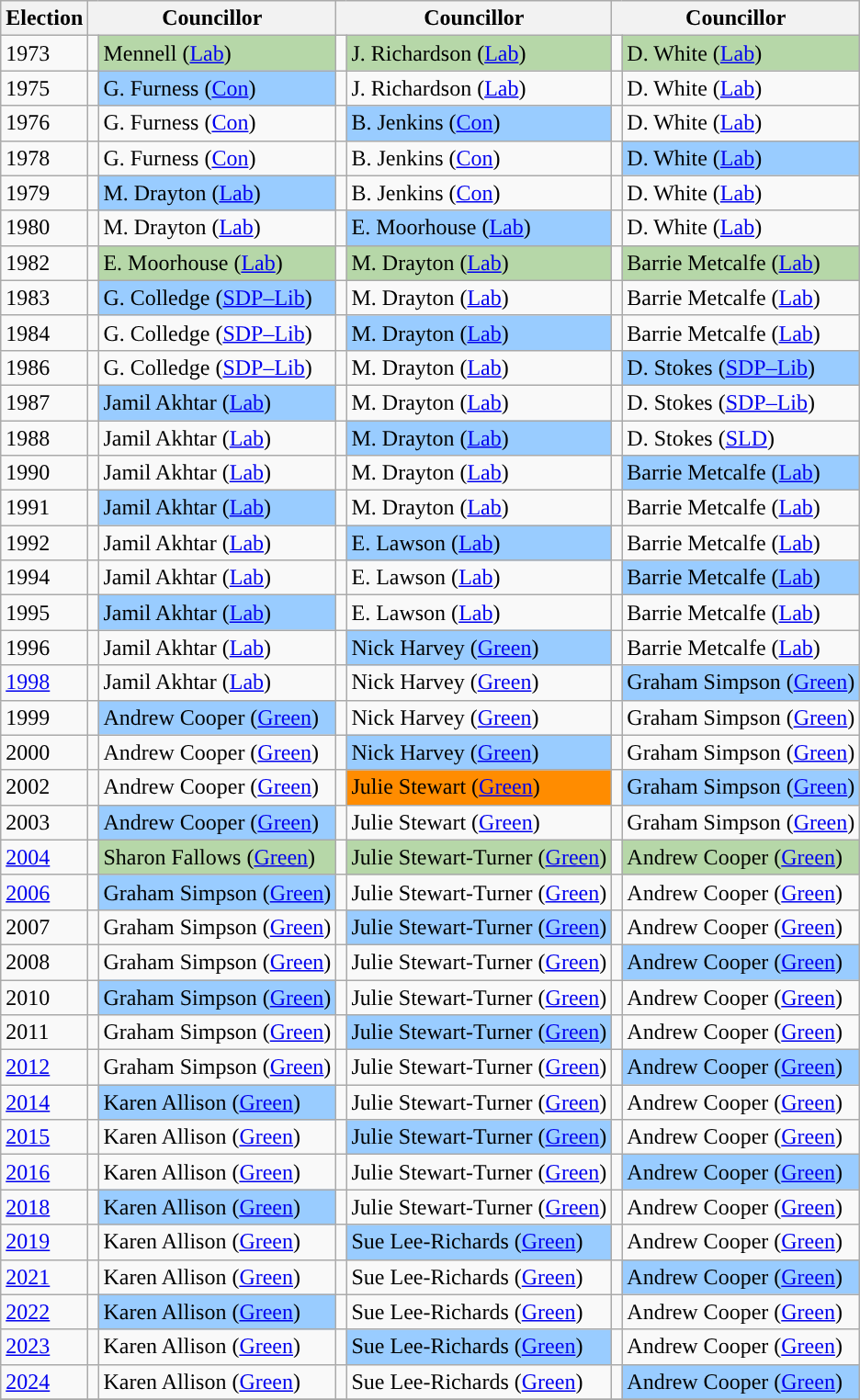<table class="wikitable">
<tr>
<th>Election</th>
<th colspan="2">Councillor</th>
<th colspan="2">Councillor</th>
<th colspan="2">Councillor</th>
</tr>
<tr>
<td>1973</td>
<td style="background-color: "></td>
<td bgcolor="#B6D7A8">Mennell (<a href='#'>Lab</a>)</td>
<td style="background-color: "></td>
<td bgcolor="#B6D7A8">J. Richardson (<a href='#'>Lab</a>)</td>
<td style="background-color: "></td>
<td bgcolor="#B6D7A8">D. White (<a href='#'>Lab</a>)</td>
</tr>
<tr>
<td>1975</td>
<td style="background-color: "></td>
<td bgcolor="#99CCFF">G. Furness (<a href='#'>Con</a>)</td>
<td style="background-color: "></td>
<td>J. Richardson (<a href='#'>Lab</a>)</td>
<td style="background-color: "></td>
<td>D. White (<a href='#'>Lab</a>)</td>
</tr>
<tr>
<td>1976</td>
<td style="background-color: "></td>
<td>G. Furness (<a href='#'>Con</a>)</td>
<td style="background-color: "></td>
<td bgcolor="#99CCFF">B. Jenkins (<a href='#'>Con</a>)</td>
<td style="background-color: "></td>
<td>D. White (<a href='#'>Lab</a>)</td>
</tr>
<tr>
<td>1978</td>
<td style="background-color: "></td>
<td>G. Furness (<a href='#'>Con</a>)</td>
<td style="background-color: "></td>
<td>B. Jenkins (<a href='#'>Con</a>)</td>
<td style="background-color: "></td>
<td bgcolor="#99CCFF">D. White (<a href='#'>Lab</a>)</td>
</tr>
<tr>
<td>1979</td>
<td style="background-color: "></td>
<td bgcolor="#99CCFF">M. Drayton (<a href='#'>Lab</a>)</td>
<td style="background-color: "></td>
<td>B. Jenkins (<a href='#'>Con</a>)</td>
<td style="background-color: "></td>
<td>D. White (<a href='#'>Lab</a>)</td>
</tr>
<tr>
<td>1980</td>
<td style="background-color: "></td>
<td>M. Drayton (<a href='#'>Lab</a>)</td>
<td style="background-color: "></td>
<td bgcolor="#99CCFF">E. Moorhouse (<a href='#'>Lab</a>)</td>
<td style="background-color: "></td>
<td>D. White (<a href='#'>Lab</a>)</td>
</tr>
<tr>
<td>1982</td>
<td style="background-color: "></td>
<td bgcolor="#B6D7A8">E. Moorhouse (<a href='#'>Lab</a>)</td>
<td style="background-color: "></td>
<td bgcolor="#B6D7A8">M. Drayton (<a href='#'>Lab</a>)</td>
<td style="background-color: "></td>
<td bgcolor="#B6D7A8">Barrie Metcalfe (<a href='#'>Lab</a>)</td>
</tr>
<tr>
<td>1983</td>
<td style="background-color: "></td>
<td bgcolor="#99CCFF">G. Colledge (<a href='#'>SDP–Lib</a>)</td>
<td style="background-color: "></td>
<td>M. Drayton (<a href='#'>Lab</a>)</td>
<td style="background-color: "></td>
<td>Barrie Metcalfe (<a href='#'>Lab</a>)</td>
</tr>
<tr>
<td>1984</td>
<td style="background-color: "></td>
<td>G. Colledge (<a href='#'>SDP–Lib</a>)</td>
<td style="background-color: "></td>
<td bgcolor="#99CCFF">M. Drayton (<a href='#'>Lab</a>)</td>
<td style="background-color: "></td>
<td>Barrie Metcalfe (<a href='#'>Lab</a>)</td>
</tr>
<tr>
<td>1986</td>
<td style="background-color: "></td>
<td>G. Colledge (<a href='#'>SDP–Lib</a>)</td>
<td style="background-color: "></td>
<td>M. Drayton (<a href='#'>Lab</a>)</td>
<td style="background-color: "></td>
<td bgcolor="#99CCFF">D. Stokes (<a href='#'>SDP–Lib</a>)</td>
</tr>
<tr>
<td>1987</td>
<td style="background-color: "></td>
<td bgcolor="#99CCFF">Jamil Akhtar (<a href='#'>Lab</a>)</td>
<td style="background-color: "></td>
<td>M. Drayton (<a href='#'>Lab</a>)</td>
<td style="background-color: "></td>
<td>D. Stokes (<a href='#'>SDP–Lib</a>)</td>
</tr>
<tr>
<td>1988</td>
<td style="background-color: "></td>
<td>Jamil Akhtar (<a href='#'>Lab</a>)</td>
<td style="background-color: "></td>
<td bgcolor="#99CCFF">M. Drayton (<a href='#'>Lab</a>)</td>
<td style="background-color: "></td>
<td>D. Stokes (<a href='#'>SLD</a>)</td>
</tr>
<tr>
<td>1990</td>
<td style="background-color: "></td>
<td>Jamil Akhtar (<a href='#'>Lab</a>)</td>
<td style="background-color: "></td>
<td>M. Drayton (<a href='#'>Lab</a>)</td>
<td style="background-color: "></td>
<td bgcolor="#99CCFF">Barrie Metcalfe (<a href='#'>Lab</a>)</td>
</tr>
<tr>
<td>1991</td>
<td style="background-color: "></td>
<td bgcolor="#99CCFF">Jamil Akhtar (<a href='#'>Lab</a>)</td>
<td style="background-color: "></td>
<td>M. Drayton (<a href='#'>Lab</a>)</td>
<td style="background-color: "></td>
<td>Barrie Metcalfe (<a href='#'>Lab</a>)</td>
</tr>
<tr>
<td>1992</td>
<td style="background-color: "></td>
<td>Jamil Akhtar (<a href='#'>Lab</a>)</td>
<td style="background-color: "></td>
<td bgcolor="#99CCFF">E. Lawson (<a href='#'>Lab</a>)</td>
<td style="background-color: "></td>
<td>Barrie Metcalfe (<a href='#'>Lab</a>)</td>
</tr>
<tr>
<td>1994</td>
<td style="background-color: "></td>
<td>Jamil Akhtar (<a href='#'>Lab</a>)</td>
<td style="background-color: "></td>
<td>E. Lawson (<a href='#'>Lab</a>)</td>
<td style="background-color: "></td>
<td bgcolor="#99CCFF">Barrie Metcalfe (<a href='#'>Lab</a>)</td>
</tr>
<tr>
<td>1995</td>
<td style="background-color: "></td>
<td bgcolor="#99CCFF">Jamil Akhtar (<a href='#'>Lab</a>)</td>
<td style="background-color: "></td>
<td>E. Lawson (<a href='#'>Lab</a>)</td>
<td style="background-color: "></td>
<td>Barrie Metcalfe (<a href='#'>Lab</a>)</td>
</tr>
<tr>
<td>1996</td>
<td style="background-color: "></td>
<td>Jamil Akhtar (<a href='#'>Lab</a>)</td>
<td style="background-color: "></td>
<td bgcolor="#99CCFF">Nick Harvey (<a href='#'>Green</a>)</td>
<td style="background-color: "></td>
<td>Barrie Metcalfe (<a href='#'>Lab</a>)</td>
</tr>
<tr>
<td><a href='#'>1998</a></td>
<td style="background-color: "></td>
<td>Jamil Akhtar (<a href='#'>Lab</a>)</td>
<td style="background-color: "></td>
<td>Nick Harvey (<a href='#'>Green</a>)</td>
<td style="background-color: "></td>
<td bgcolor="#99CCFF">Graham Simpson (<a href='#'>Green</a>)</td>
</tr>
<tr>
<td>1999</td>
<td style="background-color: "></td>
<td bgcolor="#99CCFF">Andrew Cooper (<a href='#'>Green</a>)</td>
<td style="background-color: "></td>
<td>Nick Harvey (<a href='#'>Green</a>)</td>
<td style="background-color: "></td>
<td>Graham Simpson (<a href='#'>Green</a>)</td>
</tr>
<tr>
<td>2000</td>
<td style="background-color: "></td>
<td>Andrew Cooper (<a href='#'>Green</a>)</td>
<td style="background-color: "></td>
<td bgcolor="#99CCFF">Nick Harvey (<a href='#'>Green</a>)</td>
<td style="background-color: "></td>
<td>Graham Simpson (<a href='#'>Green</a>)</td>
</tr>
<tr>
<td>2002</td>
<td style="background-color: "></td>
<td>Andrew Cooper (<a href='#'>Green</a>)</td>
<td style="background-color: "></td>
<td bgcolor="#FF8C00">Julie Stewart (<a href='#'>Green</a>)</td>
<td style="background-color: "></td>
<td bgcolor="#99CCFF">Graham Simpson (<a href='#'>Green</a>)</td>
</tr>
<tr>
<td>2003</td>
<td style="background-color: "></td>
<td bgcolor="#99CCFF">Andrew Cooper (<a href='#'>Green</a>)</td>
<td style="background-color: "></td>
<td>Julie Stewart (<a href='#'>Green</a>)</td>
<td style="background-color: "></td>
<td>Graham Simpson (<a href='#'>Green</a>)</td>
</tr>
<tr>
<td><a href='#'>2004</a></td>
<td style="background-color: "></td>
<td bgcolor="#B6D7A8">Sharon Fallows (<a href='#'>Green</a>)</td>
<td style="background-color: "></td>
<td bgcolor="#B6D7A8">Julie Stewart-Turner  (<a href='#'>Green</a>)</td>
<td style="background-color: "></td>
<td bgcolor="#B6D7A8">Andrew Cooper (<a href='#'>Green</a>)</td>
</tr>
<tr>
<td><a href='#'>2006</a></td>
<td style="background-color: "></td>
<td bgcolor="#99CCFF">Graham Simpson (<a href='#'>Green</a>)</td>
<td style="background-color: "></td>
<td>Julie Stewart-Turner (<a href='#'>Green</a>)</td>
<td style="background-color: "></td>
<td>Andrew Cooper (<a href='#'>Green</a>)</td>
</tr>
<tr>
<td>2007</td>
<td style="background-color: "></td>
<td>Graham Simpson (<a href='#'>Green</a>)</td>
<td style="background-color: "></td>
<td bgcolor="#99CCFF">Julie Stewart-Turner (<a href='#'>Green</a>)</td>
<td style="background-color: "></td>
<td>Andrew Cooper (<a href='#'>Green</a>)</td>
</tr>
<tr>
<td>2008</td>
<td style="background-color: "></td>
<td>Graham Simpson (<a href='#'>Green</a>)</td>
<td style="background-color: "></td>
<td>Julie Stewart-Turner (<a href='#'>Green</a>)</td>
<td style="background-color: "></td>
<td bgcolor="#99CCFF">Andrew Cooper (<a href='#'>Green</a>)</td>
</tr>
<tr>
<td>2010</td>
<td style="background-color: "></td>
<td bgcolor="#99CCFF">Graham Simpson (<a href='#'>Green</a>)</td>
<td style="background-color: "></td>
<td>Julie Stewart-Turner (<a href='#'>Green</a>)</td>
<td style="background-color: "></td>
<td>Andrew Cooper (<a href='#'>Green</a>)</td>
</tr>
<tr>
<td>2011</td>
<td style="background-color: "></td>
<td>Graham Simpson (<a href='#'>Green</a>)</td>
<td style="background-color: "></td>
<td bgcolor="#99CCFF">Julie Stewart-Turner (<a href='#'>Green</a>)</td>
<td style="background-color: "></td>
<td>Andrew Cooper (<a href='#'>Green</a>)</td>
</tr>
<tr>
<td><a href='#'>2012</a></td>
<td style="background-color: "></td>
<td>Graham Simpson (<a href='#'>Green</a>)</td>
<td style="background-color: "></td>
<td>Julie Stewart-Turner (<a href='#'>Green</a>)</td>
<td style="background-color: "></td>
<td bgcolor="#99CCFF">Andrew Cooper (<a href='#'>Green</a>)</td>
</tr>
<tr>
<td><a href='#'>2014</a></td>
<td style="background-color: "></td>
<td bgcolor="#99CCFF">Karen Allison (<a href='#'>Green</a>)</td>
<td style="background-color: "></td>
<td>Julie Stewart-Turner (<a href='#'>Green</a>)</td>
<td style="background-color: "></td>
<td>Andrew Cooper (<a href='#'>Green</a>)</td>
</tr>
<tr>
<td><a href='#'>2015</a></td>
<td style="background-color: "></td>
<td>Karen Allison (<a href='#'>Green</a>)</td>
<td style="background-color: "></td>
<td bgcolor="#99CCFF">Julie Stewart-Turner (<a href='#'>Green</a>)</td>
<td style="background-color: "></td>
<td>Andrew Cooper (<a href='#'>Green</a>)</td>
</tr>
<tr>
<td><a href='#'>2016</a></td>
<td style="background-color: "></td>
<td>Karen Allison (<a href='#'>Green</a>)</td>
<td style="background-color: "></td>
<td>Julie Stewart-Turner (<a href='#'>Green</a>)</td>
<td style="background-color: "></td>
<td bgcolor="#99CCFF">Andrew Cooper (<a href='#'>Green</a>)</td>
</tr>
<tr>
<td><a href='#'>2018</a></td>
<td style="background-color: "></td>
<td bgcolor="#99CCFF">Karen Allison (<a href='#'>Green</a>)</td>
<td style="background-color: "></td>
<td>Julie Stewart-Turner (<a href='#'>Green</a>)</td>
<td style="background-color: "></td>
<td>Andrew Cooper (<a href='#'>Green</a>)</td>
</tr>
<tr>
<td><a href='#'>2019</a></td>
<td style="background-color: "></td>
<td>Karen Allison (<a href='#'>Green</a>)</td>
<td style="background-color: "></td>
<td bgcolor="#99CCFF">Sue Lee-Richards (<a href='#'>Green</a>)</td>
<td style="background-color: "></td>
<td>Andrew Cooper (<a href='#'>Green</a>)</td>
</tr>
<tr>
<td><a href='#'>2021</a></td>
<td style="background-color: "></td>
<td>Karen Allison (<a href='#'>Green</a>)</td>
<td style="background-color: "></td>
<td>Sue Lee-Richards (<a href='#'>Green</a>)</td>
<td style="background-color: "></td>
<td bgcolor="#99CCFF">Andrew Cooper (<a href='#'>Green</a>)</td>
</tr>
<tr>
<td><a href='#'>2022</a></td>
<td style="background-color: "></td>
<td bgcolor="#99CCFF">Karen Allison (<a href='#'>Green</a>)</td>
<td style="background-color: "></td>
<td>Sue Lee-Richards (<a href='#'>Green</a>)</td>
<td style="background-color: "></td>
<td>Andrew Cooper (<a href='#'>Green</a>)</td>
</tr>
<tr>
<td><a href='#'>2023</a></td>
<td style="background-color: "></td>
<td>Karen Allison (<a href='#'>Green</a>)</td>
<td style="background-color: "></td>
<td bgcolor="#99CCFF">Sue Lee-Richards (<a href='#'>Green</a>)</td>
<td style="background-color: "></td>
<td>Andrew Cooper (<a href='#'>Green</a>)</td>
</tr>
<tr>
<td><a href='#'>2024</a></td>
<td style="background-color: "></td>
<td>Karen Allison (<a href='#'>Green</a>)</td>
<td style="background-color: "></td>
<td>Sue Lee-Richards (<a href='#'>Green</a>)</td>
<td style="background-color: "></td>
<td bgcolor="#99CCFF">Andrew Cooper (<a href='#'>Green</a>)</td>
</tr>
<tr>
</tr>
</table>
